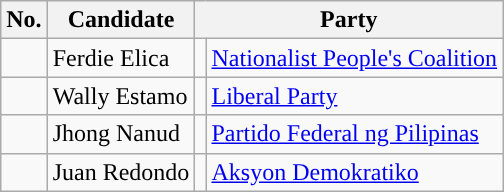<table class="wikitable sortable" style="text-align:left;">
<tr>
<th>No.</th>
<th>Candidate</th>
<th colspan="2">Party</th>
</tr>
<tr>
<td></td>
<td>Ferdie Elica</td>
<td></td>
<td><a href='#'>Nationalist People's Coalition</a></td>
</tr>
<tr>
<td></td>
<td>Wally Estamo</td>
<td></td>
<td><a href='#'>Liberal Party</a></td>
</tr>
<tr>
<td></td>
<td>Jhong Nanud</td>
<td></td>
<td><a href='#'>Partido Federal ng Pilipinas</a></td>
</tr>
<tr>
<td></td>
<td>Juan Redondo</td>
<td></td>
<td><a href='#'>Aksyon Demokratiko</a></td>
</tr>
</table>
